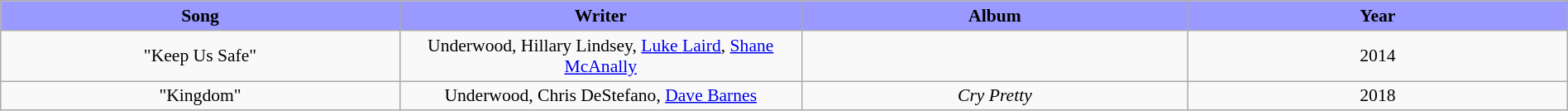<table class="wikitable" style="margin:0.5em auto; clear:both; font-size:.9em; text-align:center; width:100%">
<tr>
<th width="500" style="background: #99F;">Song</th>
<th width="500" style="background: #99F;">Writer</th>
<th width="500" style="background: #99F;">Album</th>
<th width="500" style="background: #99F;">Year</th>
</tr>
<tr>
<td>"Keep Us Safe"</td>
<td>Underwood, Hillary Lindsey, <a href='#'>Luke Laird</a>, <a href='#'>Shane McAnally</a></td>
<td></td>
<td>2014</td>
</tr>
<tr>
<td>"Kingdom"</td>
<td>Underwood, Chris DeStefano, <a href='#'>Dave Barnes</a></td>
<td><em>Cry Pretty</em></td>
<td>2018</td>
</tr>
</table>
